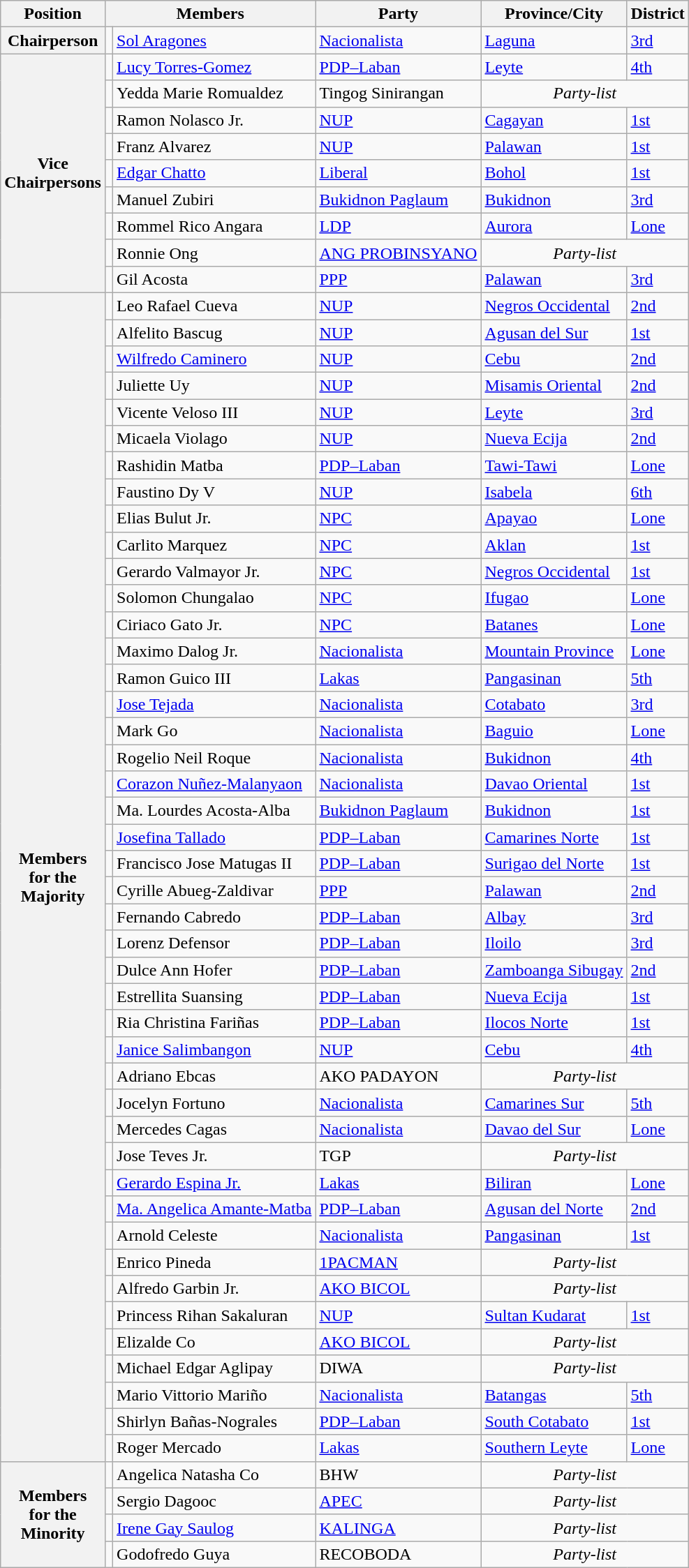<table class="wikitable" style="font-size: 100%;">
<tr>
<th>Position</th>
<th colspan="2">Members</th>
<th>Party</th>
<th>Province/City</th>
<th>District</th>
</tr>
<tr>
<th>Chairperson</th>
<td></td>
<td><a href='#'>Sol Aragones</a></td>
<td><a href='#'>Nacionalista</a></td>
<td><a href='#'>Laguna</a></td>
<td><a href='#'>3rd</a></td>
</tr>
<tr>
<th rowspan="9">Vice<br>Chairpersons</th>
<td></td>
<td><a href='#'>Lucy Torres-Gomez</a></td>
<td><a href='#'>PDP–Laban</a></td>
<td><a href='#'>Leyte</a></td>
<td><a href='#'>4th</a></td>
</tr>
<tr>
<td></td>
<td>Yedda Marie Romualdez</td>
<td>Tingog Sinirangan</td>
<td align="center" colspan="2"><em>Party-list</em></td>
</tr>
<tr>
<td></td>
<td>Ramon Nolasco Jr.</td>
<td><a href='#'>NUP</a></td>
<td><a href='#'>Cagayan</a></td>
<td><a href='#'>1st</a></td>
</tr>
<tr>
<td></td>
<td>Franz Alvarez</td>
<td><a href='#'>NUP</a></td>
<td><a href='#'>Palawan</a></td>
<td><a href='#'>1st</a></td>
</tr>
<tr>
<td></td>
<td><a href='#'>Edgar Chatto</a></td>
<td><a href='#'>Liberal</a></td>
<td><a href='#'>Bohol</a></td>
<td><a href='#'>1st</a></td>
</tr>
<tr>
<td></td>
<td>Manuel Zubiri</td>
<td><a href='#'>Bukidnon Paglaum</a></td>
<td><a href='#'>Bukidnon</a></td>
<td><a href='#'>3rd</a></td>
</tr>
<tr>
<td></td>
<td>Rommel Rico Angara</td>
<td><a href='#'>LDP</a></td>
<td><a href='#'>Aurora</a></td>
<td><a href='#'>Lone</a></td>
</tr>
<tr>
<td></td>
<td>Ronnie Ong</td>
<td><a href='#'>ANG PROBINSYANO</a></td>
<td align="center" colspan="2"><em>Party-list</em></td>
</tr>
<tr>
<td></td>
<td>Gil Acosta</td>
<td><a href='#'>PPP</a></td>
<td><a href='#'>Palawan</a></td>
<td><a href='#'>3rd</a></td>
</tr>
<tr>
<th rowspan="44">Members<br>for the<br>Majority</th>
<td></td>
<td>Leo Rafael Cueva</td>
<td><a href='#'>NUP</a></td>
<td><a href='#'>Negros Occidental</a></td>
<td><a href='#'>2nd</a></td>
</tr>
<tr>
<td></td>
<td>Alfelito Bascug</td>
<td><a href='#'>NUP</a></td>
<td><a href='#'>Agusan del Sur</a></td>
<td><a href='#'>1st</a></td>
</tr>
<tr>
<td></td>
<td><a href='#'>Wilfredo Caminero</a></td>
<td><a href='#'>NUP</a></td>
<td><a href='#'>Cebu</a></td>
<td><a href='#'>2nd</a></td>
</tr>
<tr>
<td></td>
<td>Juliette Uy</td>
<td><a href='#'>NUP</a></td>
<td><a href='#'>Misamis Oriental</a></td>
<td><a href='#'>2nd</a></td>
</tr>
<tr>
<td></td>
<td>Vicente Veloso III</td>
<td><a href='#'>NUP</a></td>
<td><a href='#'>Leyte</a></td>
<td><a href='#'>3rd</a></td>
</tr>
<tr>
<td></td>
<td>Micaela Violago</td>
<td><a href='#'>NUP</a></td>
<td><a href='#'>Nueva Ecija</a></td>
<td><a href='#'>2nd</a></td>
</tr>
<tr>
<td></td>
<td>Rashidin Matba</td>
<td><a href='#'>PDP–Laban</a></td>
<td><a href='#'>Tawi-Tawi</a></td>
<td><a href='#'>Lone</a></td>
</tr>
<tr>
<td></td>
<td>Faustino Dy V</td>
<td><a href='#'>NUP</a></td>
<td><a href='#'>Isabela</a></td>
<td><a href='#'>6th</a></td>
</tr>
<tr>
<td></td>
<td>Elias Bulut Jr.</td>
<td><a href='#'>NPC</a></td>
<td><a href='#'>Apayao</a></td>
<td><a href='#'>Lone</a></td>
</tr>
<tr>
<td></td>
<td>Carlito Marquez</td>
<td><a href='#'>NPC</a></td>
<td><a href='#'>Aklan</a></td>
<td><a href='#'>1st</a></td>
</tr>
<tr>
<td></td>
<td>Gerardo Valmayor Jr.</td>
<td><a href='#'>NPC</a></td>
<td><a href='#'>Negros Occidental</a></td>
<td><a href='#'>1st</a></td>
</tr>
<tr>
<td></td>
<td>Solomon Chungalao</td>
<td><a href='#'>NPC</a></td>
<td><a href='#'>Ifugao</a></td>
<td><a href='#'>Lone</a></td>
</tr>
<tr>
<td></td>
<td>Ciriaco Gato Jr.</td>
<td><a href='#'>NPC</a></td>
<td><a href='#'>Batanes</a></td>
<td><a href='#'>Lone</a></td>
</tr>
<tr>
<td></td>
<td>Maximo Dalog Jr.</td>
<td><a href='#'>Nacionalista</a></td>
<td><a href='#'>Mountain Province</a></td>
<td><a href='#'>Lone</a></td>
</tr>
<tr>
<td></td>
<td>Ramon Guico III</td>
<td><a href='#'>Lakas</a></td>
<td><a href='#'>Pangasinan</a></td>
<td><a href='#'>5th</a></td>
</tr>
<tr>
<td></td>
<td><a href='#'>Jose Tejada</a></td>
<td><a href='#'>Nacionalista</a></td>
<td><a href='#'>Cotabato</a></td>
<td><a href='#'>3rd</a></td>
</tr>
<tr>
<td></td>
<td>Mark Go</td>
<td><a href='#'>Nacionalista</a></td>
<td><a href='#'>Baguio</a></td>
<td><a href='#'>Lone</a></td>
</tr>
<tr>
<td></td>
<td>Rogelio Neil Roque</td>
<td><a href='#'>Nacionalista</a></td>
<td><a href='#'>Bukidnon</a></td>
<td><a href='#'>4th</a></td>
</tr>
<tr>
<td></td>
<td><a href='#'>Corazon Nuñez-Malanyaon</a></td>
<td><a href='#'>Nacionalista</a></td>
<td><a href='#'>Davao Oriental</a></td>
<td><a href='#'>1st</a></td>
</tr>
<tr>
<td></td>
<td>Ma. Lourdes Acosta-Alba</td>
<td><a href='#'>Bukidnon Paglaum</a></td>
<td><a href='#'>Bukidnon</a></td>
<td><a href='#'>1st</a></td>
</tr>
<tr>
<td></td>
<td><a href='#'>Josefina Tallado</a></td>
<td><a href='#'>PDP–Laban</a></td>
<td><a href='#'>Camarines Norte</a></td>
<td><a href='#'>1st</a></td>
</tr>
<tr>
<td></td>
<td>Francisco Jose Matugas II</td>
<td><a href='#'>PDP–Laban</a></td>
<td><a href='#'>Surigao del Norte</a></td>
<td><a href='#'>1st</a></td>
</tr>
<tr>
<td></td>
<td>Cyrille Abueg-Zaldivar</td>
<td><a href='#'>PPP</a></td>
<td><a href='#'>Palawan</a></td>
<td><a href='#'>2nd</a></td>
</tr>
<tr>
<td></td>
<td>Fernando Cabredo</td>
<td><a href='#'>PDP–Laban</a></td>
<td><a href='#'>Albay</a></td>
<td><a href='#'>3rd</a></td>
</tr>
<tr>
<td></td>
<td>Lorenz Defensor</td>
<td><a href='#'>PDP–Laban</a></td>
<td><a href='#'>Iloilo</a></td>
<td><a href='#'>3rd</a></td>
</tr>
<tr>
<td></td>
<td>Dulce Ann Hofer</td>
<td><a href='#'>PDP–Laban</a></td>
<td><a href='#'>Zamboanga Sibugay</a></td>
<td><a href='#'>2nd</a></td>
</tr>
<tr>
<td></td>
<td>Estrellita Suansing</td>
<td><a href='#'>PDP–Laban</a></td>
<td><a href='#'>Nueva Ecija</a></td>
<td><a href='#'>1st</a></td>
</tr>
<tr>
<td></td>
<td>Ria Christina Fariñas</td>
<td><a href='#'>PDP–Laban</a></td>
<td><a href='#'>Ilocos Norte</a></td>
<td><a href='#'>1st</a></td>
</tr>
<tr>
<td></td>
<td><a href='#'>Janice Salimbangon</a></td>
<td><a href='#'>NUP</a></td>
<td><a href='#'>Cebu</a></td>
<td><a href='#'>4th</a></td>
</tr>
<tr>
<td></td>
<td>Adriano Ebcas</td>
<td>AKO PADAYON</td>
<td align="center" colspan="2"><em>Party-list</em></td>
</tr>
<tr>
<td></td>
<td>Jocelyn Fortuno</td>
<td><a href='#'>Nacionalista</a></td>
<td><a href='#'>Camarines Sur</a></td>
<td><a href='#'>5th</a></td>
</tr>
<tr>
<td></td>
<td>Mercedes Cagas</td>
<td><a href='#'>Nacionalista</a></td>
<td><a href='#'>Davao del Sur</a></td>
<td><a href='#'>Lone</a></td>
</tr>
<tr>
<td></td>
<td>Jose Teves Jr.</td>
<td>TGP</td>
<td align="center" colspan="2"><em>Party-list</em></td>
</tr>
<tr>
<td></td>
<td><a href='#'>Gerardo Espina Jr.</a></td>
<td><a href='#'>Lakas</a></td>
<td><a href='#'>Biliran</a></td>
<td><a href='#'>Lone</a></td>
</tr>
<tr>
<td></td>
<td><a href='#'>Ma. Angelica Amante-Matba</a></td>
<td><a href='#'>PDP–Laban</a></td>
<td><a href='#'>Agusan del Norte</a></td>
<td><a href='#'>2nd</a></td>
</tr>
<tr>
<td></td>
<td>Arnold Celeste</td>
<td><a href='#'>Nacionalista</a></td>
<td><a href='#'>Pangasinan</a></td>
<td><a href='#'>1st</a></td>
</tr>
<tr>
<td></td>
<td>Enrico Pineda</td>
<td><a href='#'>1PACMAN</a></td>
<td align="center" colspan="2"><em>Party-list</em></td>
</tr>
<tr>
<td></td>
<td>Alfredo Garbin Jr.</td>
<td><a href='#'>AKO BICOL</a></td>
<td align="center" colspan="2"><em>Party-list</em></td>
</tr>
<tr>
<td></td>
<td>Princess Rihan Sakaluran</td>
<td><a href='#'>NUP</a></td>
<td><a href='#'>Sultan Kudarat</a></td>
<td><a href='#'>1st</a></td>
</tr>
<tr>
<td></td>
<td>Elizalde Co</td>
<td><a href='#'>AKO BICOL</a></td>
<td align="center" colspan="2"><em>Party-list</em></td>
</tr>
<tr>
<td></td>
<td>Michael Edgar Aglipay</td>
<td>DIWA</td>
<td align="center" colspan="2"><em>Party-list</em></td>
</tr>
<tr>
<td></td>
<td>Mario Vittorio Mariño</td>
<td><a href='#'>Nacionalista</a></td>
<td><a href='#'>Batangas</a></td>
<td><a href='#'>5th</a></td>
</tr>
<tr>
<td></td>
<td>Shirlyn Bañas-Nograles</td>
<td><a href='#'>PDP–Laban</a></td>
<td><a href='#'>South Cotabato</a></td>
<td><a href='#'>1st</a></td>
</tr>
<tr>
<td></td>
<td>Roger Mercado</td>
<td><a href='#'>Lakas</a></td>
<td><a href='#'>Southern Leyte</a></td>
<td><a href='#'>Lone</a></td>
</tr>
<tr>
<th rowspan="4">Members<br>for the<br>Minority</th>
<td></td>
<td>Angelica Natasha Co</td>
<td>BHW</td>
<td align="center" colspan="2"><em>Party-list</em></td>
</tr>
<tr>
<td></td>
<td>Sergio Dagooc</td>
<td><a href='#'>APEC</a></td>
<td align="center" colspan="2"><em>Party-list</em></td>
</tr>
<tr>
<td></td>
<td><a href='#'>Irene Gay Saulog</a></td>
<td><a href='#'>KALINGA</a></td>
<td align="center" colspan="2"><em>Party-list</em></td>
</tr>
<tr>
<td></td>
<td>Godofredo Guya</td>
<td>RECOBODA</td>
<td align="center" colspan="2"><em>Party-list</em></td>
</tr>
</table>
